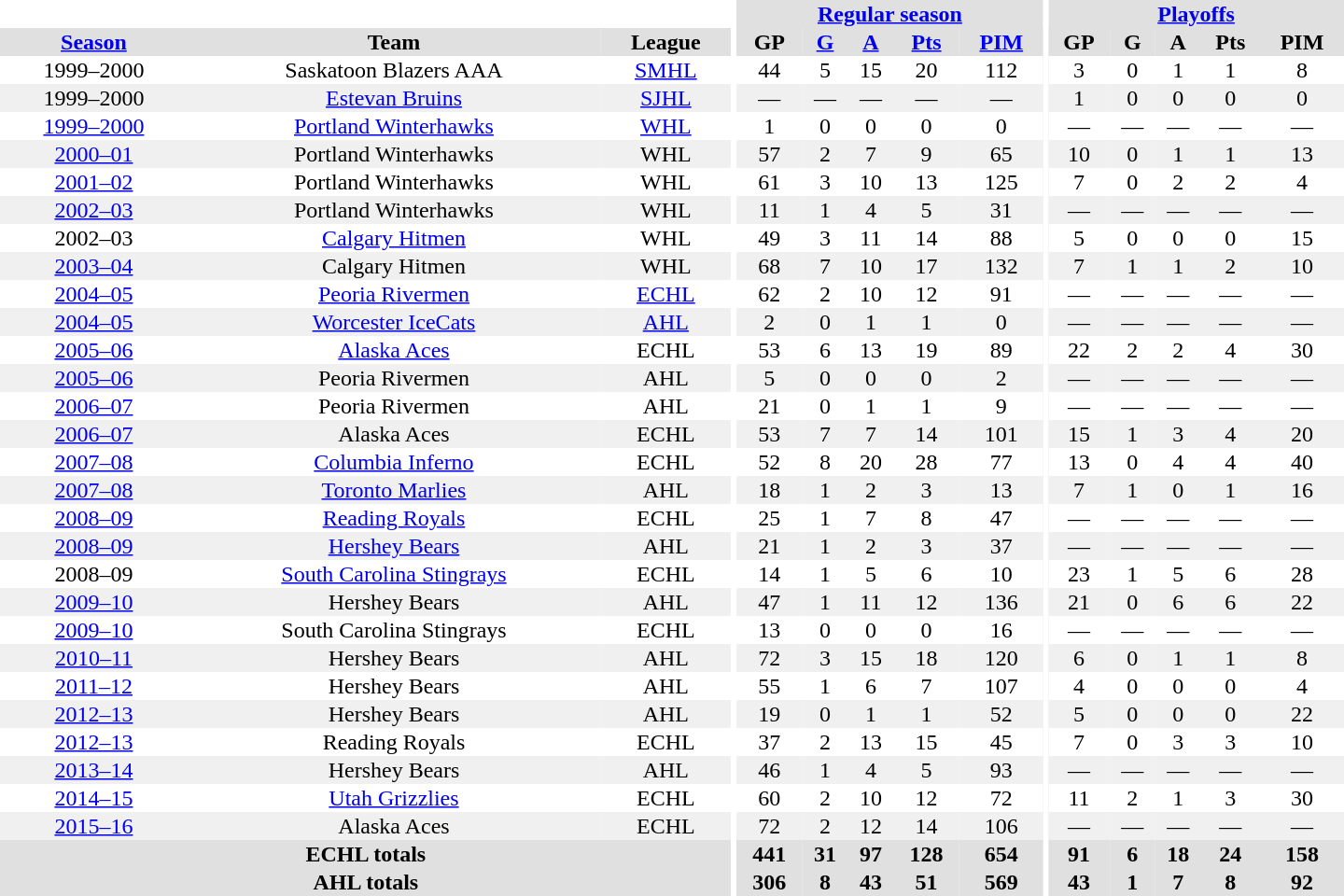<table border="0" cellpadding="1" cellspacing="0" style="text-align:center; width:60em">
<tr bgcolor="#e0e0e0">
<th colspan="3" bgcolor="#ffffff"></th>
<th rowspan="99" bgcolor="#ffffff"></th>
<th colspan="5"><a href='#'>Regular season</a></th>
<th rowspan="99" bgcolor="#ffffff"></th>
<th colspan="5"><a href='#'>Playoffs</a></th>
</tr>
<tr bgcolor="#e0e0e0">
<th><a href='#'>Season</a></th>
<th>Team</th>
<th>League</th>
<th>GP</th>
<th><a href='#'>G</a></th>
<th><a href='#'>A</a></th>
<th><a href='#'>Pts</a></th>
<th><a href='#'>PIM</a></th>
<th>GP</th>
<th>G</th>
<th>A</th>
<th>Pts</th>
<th>PIM</th>
</tr>
<tr>
<td>1999–2000</td>
<td>Saskatoon Blazers AAA</td>
<td><a href='#'>SMHL</a></td>
<td>44</td>
<td>5</td>
<td>15</td>
<td>20</td>
<td>112</td>
<td>3</td>
<td>0</td>
<td>1</td>
<td>1</td>
<td>8</td>
</tr>
<tr bgcolor="#f0f0f0">
<td>1999–2000</td>
<td><a href='#'>Estevan Bruins</a></td>
<td><a href='#'>SJHL</a></td>
<td>—</td>
<td>—</td>
<td>—</td>
<td>—</td>
<td>—</td>
<td>1</td>
<td>0</td>
<td>0</td>
<td>0</td>
<td>0</td>
</tr>
<tr>
<td><a href='#'>1999–2000</a></td>
<td><a href='#'>Portland Winterhawks</a></td>
<td><a href='#'>WHL</a></td>
<td>1</td>
<td>0</td>
<td>0</td>
<td>0</td>
<td>0</td>
<td>—</td>
<td>—</td>
<td>—</td>
<td>—</td>
<td>—</td>
</tr>
<tr bgcolor="#f0f0f0">
<td><a href='#'>2000–01</a></td>
<td>Portland Winterhawks</td>
<td>WHL</td>
<td>57</td>
<td>2</td>
<td>7</td>
<td>9</td>
<td>65</td>
<td>10</td>
<td>0</td>
<td>1</td>
<td>1</td>
<td>13</td>
</tr>
<tr>
<td><a href='#'>2001–02</a></td>
<td>Portland Winterhawks</td>
<td>WHL</td>
<td>61</td>
<td>3</td>
<td>10</td>
<td>13</td>
<td>125</td>
<td>7</td>
<td>0</td>
<td>2</td>
<td>2</td>
<td>4</td>
</tr>
<tr bgcolor="#f0f0f0">
<td><a href='#'>2002–03</a></td>
<td>Portland Winterhawks</td>
<td>WHL</td>
<td>11</td>
<td>1</td>
<td>4</td>
<td>5</td>
<td>31</td>
<td>—</td>
<td>—</td>
<td>—</td>
<td>—</td>
<td>—</td>
</tr>
<tr>
<td>2002–03</td>
<td><a href='#'>Calgary Hitmen</a></td>
<td>WHL</td>
<td>49</td>
<td>3</td>
<td>11</td>
<td>14</td>
<td>88</td>
<td>5</td>
<td>0</td>
<td>0</td>
<td>0</td>
<td>15</td>
</tr>
<tr bgcolor="#f0f0f0">
<td><a href='#'>2003–04</a></td>
<td>Calgary Hitmen</td>
<td>WHL</td>
<td>68</td>
<td>7</td>
<td>10</td>
<td>17</td>
<td>132</td>
<td>7</td>
<td>1</td>
<td>1</td>
<td>2</td>
<td>10</td>
</tr>
<tr>
<td><a href='#'>2004–05</a></td>
<td><a href='#'>Peoria Rivermen</a></td>
<td><a href='#'>ECHL</a></td>
<td>62</td>
<td>2</td>
<td>10</td>
<td>12</td>
<td>91</td>
<td>—</td>
<td>—</td>
<td>—</td>
<td>—</td>
<td>—</td>
</tr>
<tr bgcolor="#f0f0f0">
<td><a href='#'>2004–05</a></td>
<td><a href='#'>Worcester IceCats</a></td>
<td><a href='#'>AHL</a></td>
<td>2</td>
<td>0</td>
<td>1</td>
<td>1</td>
<td>0</td>
<td>—</td>
<td>—</td>
<td>—</td>
<td>—</td>
<td>—</td>
</tr>
<tr>
<td><a href='#'>2005–06</a></td>
<td><a href='#'>Alaska Aces</a></td>
<td>ECHL</td>
<td>53</td>
<td>6</td>
<td>13</td>
<td>19</td>
<td>89</td>
<td>22</td>
<td>2</td>
<td>2</td>
<td>4</td>
<td>30</td>
</tr>
<tr bgcolor="#f0f0f0">
<td><a href='#'>2005–06</a></td>
<td>Peoria Rivermen</td>
<td>AHL</td>
<td>5</td>
<td>0</td>
<td>0</td>
<td>0</td>
<td>2</td>
<td>—</td>
<td>—</td>
<td>—</td>
<td>—</td>
<td>—</td>
</tr>
<tr>
<td><a href='#'>2006–07</a></td>
<td>Peoria Rivermen</td>
<td>AHL</td>
<td>21</td>
<td>0</td>
<td>1</td>
<td>1</td>
<td>9</td>
<td>—</td>
<td>—</td>
<td>—</td>
<td>—</td>
<td>—</td>
</tr>
<tr bgcolor="#f0f0f0">
<td><a href='#'>2006–07</a></td>
<td>Alaska Aces</td>
<td>ECHL</td>
<td>53</td>
<td>7</td>
<td>7</td>
<td>14</td>
<td>101</td>
<td>15</td>
<td>1</td>
<td>3</td>
<td>4</td>
<td>20</td>
</tr>
<tr>
<td><a href='#'>2007–08</a></td>
<td><a href='#'>Columbia Inferno</a></td>
<td>ECHL</td>
<td>52</td>
<td>8</td>
<td>20</td>
<td>28</td>
<td>77</td>
<td>13</td>
<td>0</td>
<td>4</td>
<td>4</td>
<td>40</td>
</tr>
<tr bgcolor="#f0f0f0">
<td><a href='#'>2007–08</a></td>
<td><a href='#'>Toronto Marlies</a></td>
<td>AHL</td>
<td>18</td>
<td>1</td>
<td>2</td>
<td>3</td>
<td>13</td>
<td>7</td>
<td>1</td>
<td>0</td>
<td>1</td>
<td>16</td>
</tr>
<tr>
<td><a href='#'>2008–09</a></td>
<td><a href='#'>Reading Royals</a></td>
<td>ECHL</td>
<td>25</td>
<td>1</td>
<td>7</td>
<td>8</td>
<td>47</td>
<td>—</td>
<td>—</td>
<td>—</td>
<td>—</td>
<td>—</td>
</tr>
<tr bgcolor="#f0f0f0">
<td><a href='#'>2008–09</a></td>
<td><a href='#'>Hershey Bears</a></td>
<td>AHL</td>
<td>21</td>
<td>1</td>
<td>2</td>
<td>3</td>
<td>37</td>
<td>—</td>
<td>—</td>
<td>—</td>
<td>—</td>
<td>—</td>
</tr>
<tr>
<td>2008–09</td>
<td><a href='#'>South Carolina Stingrays</a></td>
<td>ECHL</td>
<td>14</td>
<td>1</td>
<td>5</td>
<td>6</td>
<td>10</td>
<td>23</td>
<td>1</td>
<td>5</td>
<td>6</td>
<td>28</td>
</tr>
<tr bgcolor="#f0f0f0">
<td><a href='#'>2009–10</a></td>
<td>Hershey Bears</td>
<td>AHL</td>
<td>47</td>
<td>1</td>
<td>11</td>
<td>12</td>
<td>136</td>
<td>21</td>
<td>0</td>
<td>6</td>
<td>6</td>
<td>22</td>
</tr>
<tr>
<td><a href='#'>2009–10</a></td>
<td>South Carolina Stingrays</td>
<td>ECHL</td>
<td>13</td>
<td>0</td>
<td>0</td>
<td>0</td>
<td>16</td>
<td>—</td>
<td>—</td>
<td>—</td>
<td>—</td>
<td>—</td>
</tr>
<tr bgcolor="#f0f0f0">
<td><a href='#'>2010–11</a></td>
<td>Hershey Bears</td>
<td>AHL</td>
<td>72</td>
<td>3</td>
<td>15</td>
<td>18</td>
<td>120</td>
<td>6</td>
<td>0</td>
<td>1</td>
<td>1</td>
<td>8</td>
</tr>
<tr>
<td><a href='#'>2011–12</a></td>
<td>Hershey Bears</td>
<td>AHL</td>
<td>55</td>
<td>1</td>
<td>6</td>
<td>7</td>
<td>107</td>
<td>4</td>
<td>0</td>
<td>0</td>
<td>0</td>
<td>4</td>
</tr>
<tr bgcolor="#f0f0f0">
<td><a href='#'>2012–13</a></td>
<td>Hershey Bears</td>
<td>AHL</td>
<td>19</td>
<td>0</td>
<td>1</td>
<td>1</td>
<td>52</td>
<td>5</td>
<td>0</td>
<td>0</td>
<td>0</td>
<td>22</td>
</tr>
<tr>
<td><a href='#'>2012–13</a></td>
<td>Reading Royals</td>
<td>ECHL</td>
<td>37</td>
<td>2</td>
<td>13</td>
<td>15</td>
<td>45</td>
<td>7</td>
<td>0</td>
<td>3</td>
<td>3</td>
<td>10</td>
</tr>
<tr bgcolor="#f0f0f0">
<td><a href='#'>2013–14</a></td>
<td>Hershey Bears</td>
<td>AHL</td>
<td>46</td>
<td>1</td>
<td>4</td>
<td>5</td>
<td>93</td>
<td>—</td>
<td>—</td>
<td>—</td>
<td>—</td>
<td>—</td>
</tr>
<tr>
<td><a href='#'>2014–15</a></td>
<td><a href='#'>Utah Grizzlies</a></td>
<td>ECHL</td>
<td>60</td>
<td>2</td>
<td>10</td>
<td>12</td>
<td>72</td>
<td>11</td>
<td>2</td>
<td>1</td>
<td>3</td>
<td>30</td>
</tr>
<tr bgcolor="#f0f0f0">
<td><a href='#'>2015–16</a></td>
<td>Alaska Aces</td>
<td>ECHL</td>
<td>72</td>
<td>2</td>
<td>12</td>
<td>14</td>
<td>106</td>
<td>—</td>
<td>—</td>
<td>—</td>
<td>—</td>
<td>—</td>
</tr>
<tr bgcolor="#e0e0e0">
<th colspan="3">ECHL totals</th>
<th>441</th>
<th>31</th>
<th>97</th>
<th>128</th>
<th>654</th>
<th>91</th>
<th>6</th>
<th>18</th>
<th>24</th>
<th>158</th>
</tr>
<tr bgcolor="#e0e0e0">
<th colspan="3">AHL totals</th>
<th>306</th>
<th>8</th>
<th>43</th>
<th>51</th>
<th>569</th>
<th>43</th>
<th>1</th>
<th>7</th>
<th>8</th>
<th>92</th>
</tr>
</table>
